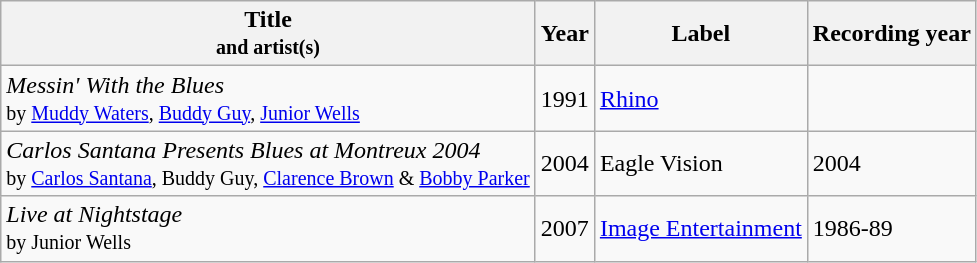<table class="wikitable">
<tr>
<th>Title<br><small>and artist(s)</small></th>
<th>Year</th>
<th>Label</th>
<th>Recording year</th>
</tr>
<tr>
<td><em>Messin' With the Blues</em><br><small>by <a href='#'>Muddy Waters</a>, <a href='#'>Buddy Guy</a>, <a href='#'>Junior Wells</a></small></td>
<td>1991</td>
<td><a href='#'>Rhino</a></td>
<td></td>
</tr>
<tr>
<td><em>Carlos Santana Presents Blues at Montreux 2004</em><br><small>by <a href='#'>Carlos Santana</a>, Buddy Guy, <a href='#'>Clarence Brown</a> & <a href='#'>Bobby Parker</a></small></td>
<td>2004</td>
<td>Eagle Vision</td>
<td>2004</td>
</tr>
<tr>
<td><em>Live at Nightstage</em><br><small>by Junior Wells</small></td>
<td>2007</td>
<td><a href='#'>Image Entertainment</a></td>
<td>1986-89</td>
</tr>
</table>
